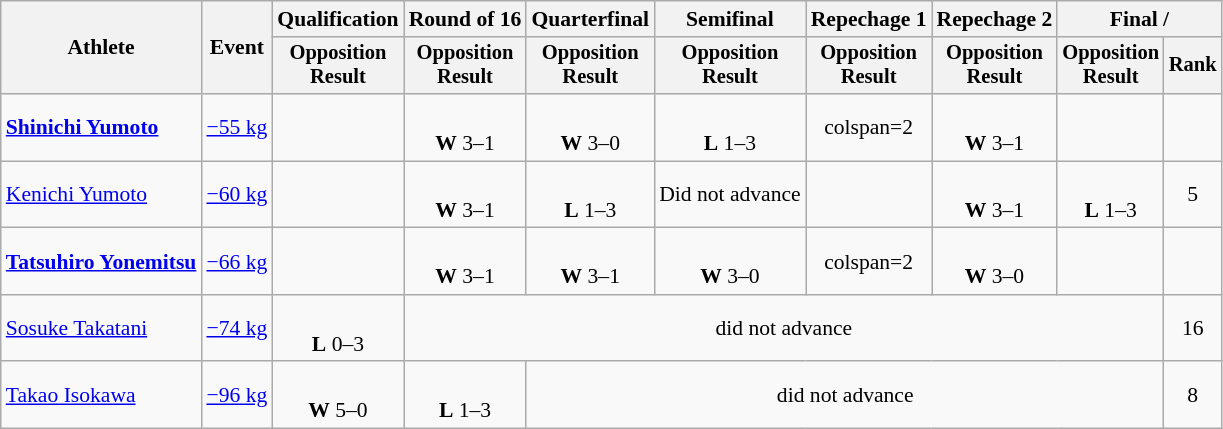<table class="wikitable" style="font-size:90%">
<tr>
<th rowspan="2">Athlete</th>
<th rowspan="2">Event</th>
<th>Qualification</th>
<th>Round of 16</th>
<th>Quarterfinal</th>
<th>Semifinal</th>
<th>Repechage 1</th>
<th>Repechage 2</th>
<th colspan=2>Final / </th>
</tr>
<tr style="font-size: 95%">
<th>Opposition<br>Result</th>
<th>Opposition<br>Result</th>
<th>Opposition<br>Result</th>
<th>Opposition<br>Result</th>
<th>Opposition<br>Result</th>
<th>Opposition<br>Result</th>
<th>Opposition<br>Result</th>
<th>Rank</th>
</tr>
<tr align=center>
<td align=left><strong><a href='#'>Shinichi Yumoto</a></strong></td>
<td align=left><a href='#'>−55 kg</a></td>
<td></td>
<td><br><strong>W</strong> 3–1 <sup></sup></td>
<td><br><strong>W</strong> 3–0 <sup></sup></td>
<td><br><strong>L</strong> 1–3 <sup></sup></td>
<td>colspan=2 </td>
<td><br><strong>W</strong> 3–1 <sup></sup></td>
<td></td>
</tr>
<tr align=center>
<td align=left><a href='#'>Kenichi Yumoto</a></td>
<td align=left><a href='#'>−60 kg</a></td>
<td></td>
<td><br><strong>W</strong> 3–1 <sup></sup></td>
<td><br><strong>L</strong> 1–3 <sup></sup></td>
<td>Did not advance</td>
<td></td>
<td><br><strong>W</strong> 3–1 <sup></sup></td>
<td><br><strong>L</strong> 1–3 <sup></sup></td>
<td>5</td>
</tr>
<tr align=center>
<td align=left><strong><a href='#'>Tatsuhiro Yonemitsu</a></strong></td>
<td align=left><a href='#'>−66 kg</a></td>
<td></td>
<td><br><strong>W</strong> 3–1 <sup></sup></td>
<td><br><strong>W</strong> 3–1 <sup></sup></td>
<td><br><strong>W</strong> 3–0 <sup></sup></td>
<td>colspan=2 </td>
<td><br><strong>W</strong> 3–0 <sup></sup></td>
<td></td>
</tr>
<tr align=center>
<td align=left><a href='#'>Sosuke Takatani</a></td>
<td align=left><a href='#'>−74 kg</a></td>
<td><br><strong>L</strong> 0–3 <sup></sup></td>
<td colspan=6>did not advance</td>
<td>16</td>
</tr>
<tr align=center>
<td align=left><a href='#'>Takao Isokawa</a></td>
<td align=left><a href='#'>−96 kg</a></td>
<td><br><strong>W</strong> 5–0 <sup></sup></td>
<td><br><strong>L</strong> 1–3 <sup></sup></td>
<td colspan=5>did not advance</td>
<td>8</td>
</tr>
</table>
